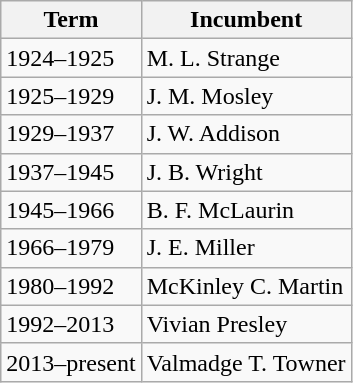<table class="wikitable">
<tr>
<th align="left" scope="col">Term</th>
<th align="left" scope="col">Incumbent</th>
</tr>
<tr>
<td align="left">1924–1925</td>
<td align="left">M. L. Strange</td>
</tr>
<tr>
<td align="left">1925–1929</td>
<td align="left">J. M. Mosley</td>
</tr>
<tr>
<td align="left">1929–1937</td>
<td align="left">J. W. Addison</td>
</tr>
<tr>
<td align="left">1937–1945</td>
<td align="left">J. B. Wright</td>
</tr>
<tr>
<td align="left">1945–1966</td>
<td align="left">B. F. McLaurin</td>
</tr>
<tr>
<td align="left">1966–1979</td>
<td align="left">J. E. Miller</td>
</tr>
<tr>
<td align="left">1980–1992</td>
<td align="left">McKinley C. Martin</td>
</tr>
<tr>
<td align="left">1992–2013</td>
<td align="left">Vivian Presley</td>
</tr>
<tr>
<td align="left">2013–present</td>
<td align="left">Valmadge T. Towner</td>
</tr>
</table>
